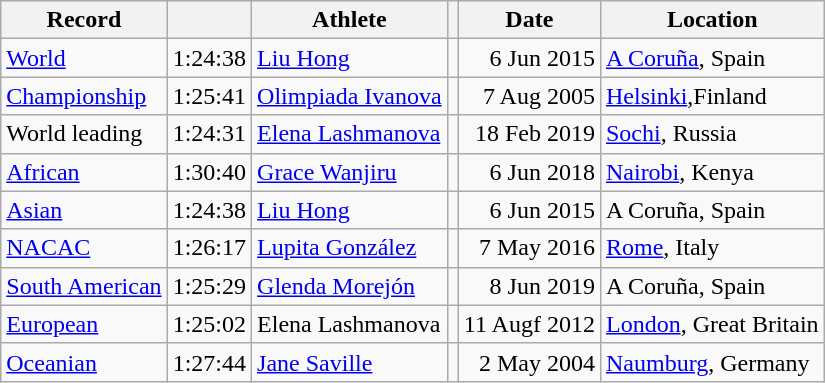<table class="wikitable">
<tr>
<th>Record</th>
<th></th>
<th>Athlete</th>
<th></th>
<th>Date</th>
<th>Location</th>
</tr>
<tr>
<td><a href='#'>World</a></td>
<td>1:24:38</td>
<td><a href='#'>Liu Hong</a></td>
<td></td>
<td align=right>6 Jun 2015</td>
<td><a href='#'>A Coruña</a>, Spain</td>
</tr>
<tr>
<td><a href='#'>Championship</a></td>
<td>1:25:41</td>
<td><a href='#'>Olimpiada Ivanova</a></td>
<td></td>
<td align=right>7 Aug 2005</td>
<td><a href='#'>Helsinki</a>,Finland</td>
</tr>
<tr>
<td>World leading</td>
<td>1:24:31</td>
<td><a href='#'>Elena Lashmanova</a></td>
<td></td>
<td align=right>18 Feb 2019</td>
<td><a href='#'>Sochi</a>, Russia</td>
</tr>
<tr>
<td><a href='#'>African</a></td>
<td>1:30:40</td>
<td><a href='#'>Grace Wanjiru</a></td>
<td></td>
<td align=right>6 Jun 2018</td>
<td><a href='#'>Nairobi</a>, Kenya</td>
</tr>
<tr>
<td><a href='#'>Asian</a></td>
<td>1:24:38</td>
<td><a href='#'>Liu Hong</a></td>
<td></td>
<td align=right>6 Jun 2015</td>
<td>A Coruña, Spain</td>
</tr>
<tr>
<td><a href='#'>NACAC</a></td>
<td>1:26:17</td>
<td><a href='#'>Lupita González</a></td>
<td></td>
<td align=right>7 May 2016</td>
<td><a href='#'>Rome</a>, Italy</td>
</tr>
<tr>
<td><a href='#'>South American</a></td>
<td>1:25:29</td>
<td><a href='#'>Glenda Morejón</a></td>
<td></td>
<td align=right>8 Jun 2019</td>
<td>A Coruña, Spain</td>
</tr>
<tr>
<td><a href='#'>European</a></td>
<td>1:25:02</td>
<td>Elena Lashmanova</td>
<td></td>
<td align=right>11 Augf 2012</td>
<td><a href='#'>London</a>, Great Britain</td>
</tr>
<tr>
<td><a href='#'>Oceanian</a></td>
<td>1:27:44</td>
<td><a href='#'>Jane Saville</a></td>
<td></td>
<td align=right>2 May 2004</td>
<td><a href='#'>Naumburg</a>, Germany</td>
</tr>
</table>
